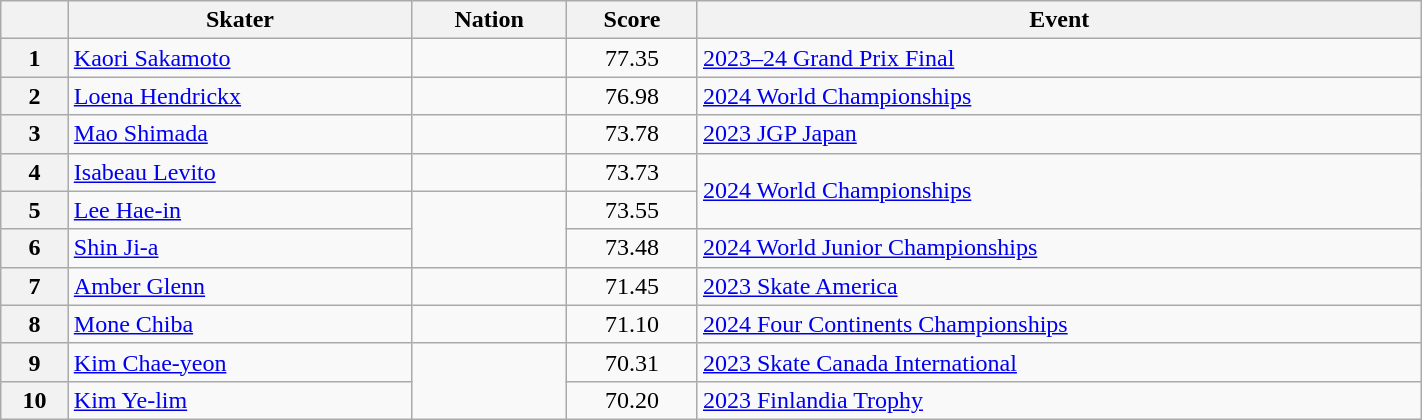<table class="wikitable unsortable" style="text-align:left; width:75%">
<tr>
<th scope="col"></th>
<th scope="col">Skater</th>
<th scope="col">Nation</th>
<th scope="col">Score</th>
<th scope="col">Event</th>
</tr>
<tr>
<th scope="row">1</th>
<td><a href='#'>Kaori Sakamoto</a></td>
<td></td>
<td style="text-align:center;">77.35</td>
<td><a href='#'>2023–24 Grand Prix Final</a></td>
</tr>
<tr>
<th scope="row">2</th>
<td><a href='#'>Loena Hendrickx</a></td>
<td></td>
<td style="text-align:center;">76.98</td>
<td><a href='#'>2024 World Championships</a></td>
</tr>
<tr>
<th scope="row">3</th>
<td><a href='#'>Mao Shimada</a></td>
<td></td>
<td style="text-align:center;">73.78</td>
<td><a href='#'>2023 JGP Japan</a></td>
</tr>
<tr>
<th scope="row">4</th>
<td><a href='#'>Isabeau Levito</a></td>
<td></td>
<td style="text-align:center;">73.73</td>
<td rowspan="2"><a href='#'>2024 World Championships</a></td>
</tr>
<tr>
<th scope="row">5</th>
<td><a href='#'>Lee Hae-in</a></td>
<td rowspan="2"></td>
<td style="text-align:center;">73.55</td>
</tr>
<tr>
<th scope="row">6</th>
<td><a href='#'>Shin Ji-a</a></td>
<td style="text-align:center;">73.48</td>
<td><a href='#'>2024 World Junior Championships</a></td>
</tr>
<tr>
<th scope="row">7</th>
<td><a href='#'>Amber Glenn</a></td>
<td></td>
<td style="text-align:center;">71.45</td>
<td><a href='#'>2023 Skate America</a></td>
</tr>
<tr>
<th scope="row">8</th>
<td><a href='#'>Mone Chiba</a></td>
<td></td>
<td style="text-align:center;">71.10</td>
<td><a href='#'>2024 Four Continents Championships</a></td>
</tr>
<tr>
<th scope="row">9</th>
<td><a href='#'>Kim Chae-yeon</a></td>
<td rowspan="2"></td>
<td style="text-align:center;">70.31</td>
<td><a href='#'>2023 Skate Canada International</a></td>
</tr>
<tr>
<th scope="row">10</th>
<td><a href='#'>Kim Ye-lim</a></td>
<td style="text-align:center;">70.20</td>
<td><a href='#'>2023 Finlandia Trophy</a></td>
</tr>
</table>
